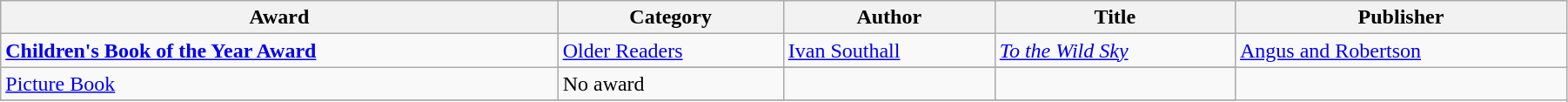<table class="wikitable" width=95%>
<tr>
<th>Award</th>
<th>Category</th>
<th>Author</th>
<th>Title</th>
<th>Publisher</th>
</tr>
<tr>
<td rowspan=2><strong><a href='#'>Children's Book of the Year Award</a></strong></td>
<td><a href='#'>Older Readers</a></td>
<td><a href='#'>Ivan Southall</a></td>
<td><em><a href='#'>To the Wild Sky</a></em></td>
<td><a href='#'>Angus and Robertson</a></td>
</tr>
<tr>
</tr>
<tr>
<td><a href='#'>Picture Book</a></td>
<td>No award</td>
<td></td>
<td></td>
</tr>
<tr>
</tr>
</table>
